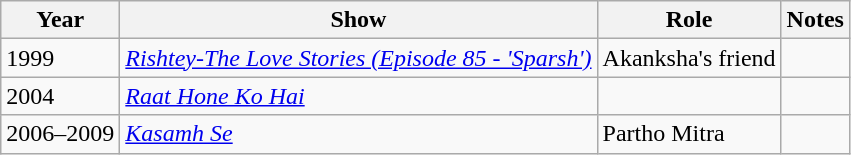<table class="wikitable sortable" style="font-size:100%">
<tr style="text-align:center;">
<th>Year</th>
<th>Show</th>
<th>Role</th>
<th class="unsortable">Notes</th>
</tr>
<tr>
<td>1999</td>
<td><em><a href='#'>Rishtey-The Love Stories (Episode 85 - 'Sparsh')</a></em></td>
<td>Akanksha's friend</td>
<td></td>
</tr>
<tr>
<td>2004</td>
<td><em><a href='#'>Raat Hone Ko Hai</a></em></td>
<td></td>
<td></td>
</tr>
<tr>
<td>2006–2009</td>
<td><em><a href='#'>Kasamh Se</a></em></td>
<td>Partho Mitra</td>
<td></td>
</tr>
</table>
